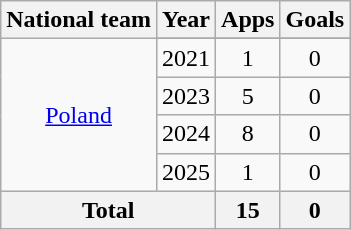<table class="wikitable" style="text-align:center">
<tr>
<th>National team</th>
<th>Year</th>
<th>Apps</th>
<th>Goals</th>
</tr>
<tr>
<td rowspan="5"><a href='#'>Poland</a></td>
</tr>
<tr>
<td>2021</td>
<td>1</td>
<td>0</td>
</tr>
<tr>
<td>2023</td>
<td>5</td>
<td>0</td>
</tr>
<tr>
<td>2024</td>
<td>8</td>
<td>0</td>
</tr>
<tr>
<td>2025</td>
<td>1</td>
<td>0</td>
</tr>
<tr>
<th colspan="2">Total</th>
<th>15</th>
<th>0</th>
</tr>
</table>
